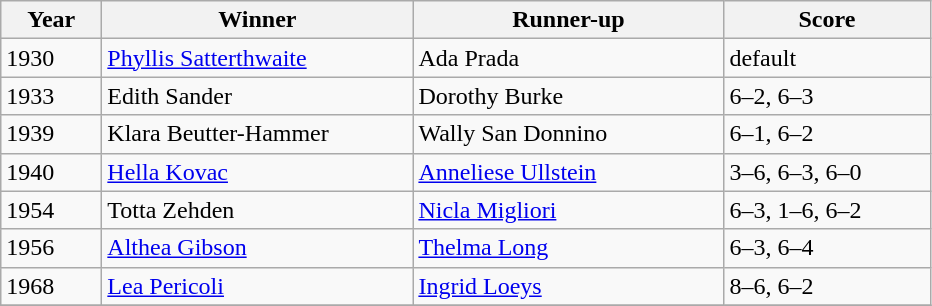<table class="wikitable">
<tr>
<th style="width:60px;">Year</th>
<th style="width:200px;">Winner</th>
<th style="width:200px;">Runner-up</th>
<th style="width:130px;">Score</th>
</tr>
<tr>
<td>1930</td>
<td> <a href='#'>Phyllis Satterthwaite</a></td>
<td> Ada Prada</td>
<td>default</td>
</tr>
<tr>
<td>1933</td>
<td> Edith Sander</td>
<td> Dorothy Burke</td>
<td>6–2, 6–3</td>
</tr>
<tr>
<td>1939</td>
<td> Klara Beutter-Hammer</td>
<td> Wally San Donnino</td>
<td>6–1, 6–2</td>
</tr>
<tr>
<td>1940</td>
<td> <a href='#'>Hella Kovac</a></td>
<td> <a href='#'>Anneliese Ullstein</a></td>
<td>3–6, 6–3, 6–0</td>
</tr>
<tr>
<td>1954</td>
<td> Totta Zehden</td>
<td> <a href='#'>Nicla Migliori</a></td>
<td>6–3, 1–6, 6–2</td>
</tr>
<tr>
<td>1956</td>
<td> <a href='#'>Althea Gibson</a></td>
<td> <a href='#'>Thelma Long</a></td>
<td>6–3, 6–4</td>
</tr>
<tr>
<td>1968</td>
<td> <a href='#'>Lea Pericoli</a></td>
<td> <a href='#'>Ingrid Loeys</a></td>
<td>8–6, 6–2</td>
</tr>
<tr>
</tr>
</table>
